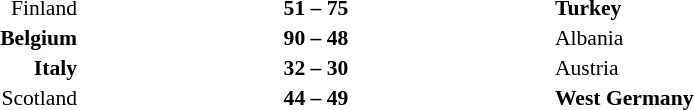<table width=75% cellspacing=1>
<tr>
<th width=25%></th>
<th width=25%></th>
<th width=25%></th>
</tr>
<tr style=font-size:90%>
<td align=right>Finland</td>
<td align=center><strong>51 – 75</strong></td>
<td><strong>Turkey</strong></td>
</tr>
<tr style=font-size:90%>
<td align=right><strong>Belgium</strong></td>
<td align=center><strong>90 – 48</strong></td>
<td>Albania</td>
</tr>
<tr style=font-size:90%>
<td align=right><strong>Italy</strong></td>
<td align=center><strong>32 – 30</strong></td>
<td>Austria</td>
</tr>
<tr style=font-size:90%>
<td align=right>Scotland</td>
<td align=center><strong>44 – 49</strong></td>
<td><strong>West Germany</strong></td>
</tr>
</table>
